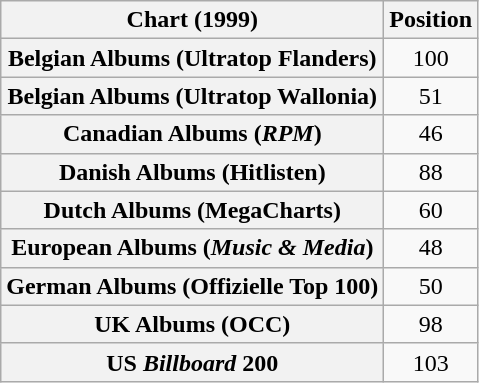<table class="wikitable plainrowheaders" style="text-align:center;">
<tr>
<th scope="column">Chart (1999)</th>
<th scope="column">Position</th>
</tr>
<tr>
<th scope="row">Belgian Albums (Ultratop Flanders)</th>
<td>100</td>
</tr>
<tr>
<th scope="row">Belgian Albums (Ultratop Wallonia)</th>
<td>51</td>
</tr>
<tr>
<th scope="row">Canadian Albums (<em>RPM</em>)</th>
<td>46</td>
</tr>
<tr>
<th scope="row">Danish Albums (Hitlisten)</th>
<td>88</td>
</tr>
<tr>
<th scope="row">Dutch Albums (MegaCharts)</th>
<td>60</td>
</tr>
<tr>
<th scope="row">European Albums (<em>Music & Media</em>)</th>
<td>48</td>
</tr>
<tr>
<th scope="row">German Albums (Offizielle Top 100)</th>
<td>50</td>
</tr>
<tr>
<th scope="row">UK Albums (OCC)</th>
<td>98</td>
</tr>
<tr>
<th scope="row">US <em>Billboard</em> 200</th>
<td>103</td>
</tr>
</table>
